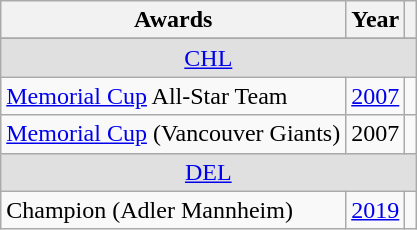<table class="wikitable">
<tr>
<th>Awards</th>
<th>Year</th>
<th></th>
</tr>
<tr>
</tr>
<tr ALIGN="center" bgcolor="#e0e0e0">
<td colspan="3"><a href='#'>CHL</a></td>
</tr>
<tr>
<td><a href='#'>Memorial Cup</a> All-Star Team</td>
<td><a href='#'>2007</a></td>
<td></td>
</tr>
<tr>
<td><a href='#'>Memorial Cup</a> (Vancouver Giants)</td>
<td>2007</td>
<td></td>
</tr>
<tr ALIGN="center" bgcolor="#e0e0e0">
<td colspan="3"><a href='#'>DEL</a></td>
</tr>
<tr>
<td>Champion (Adler Mannheim)</td>
<td><a href='#'>2019</a></td>
<td></td>
</tr>
</table>
